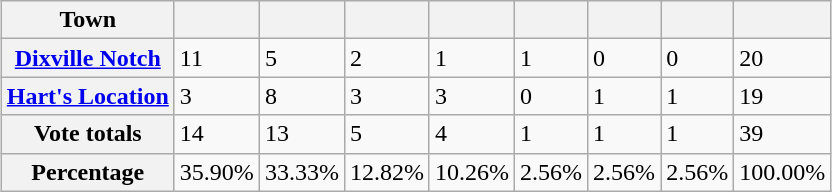<table class="wikitable sortable" style=margin:auto;margin:auto>
<tr valign=bottom>
<th>Town</th>
<th></th>
<th></th>
<th></th>
<th></th>
<th></th>
<th></th>
<th></th>
<th></th>
</tr>
<tr>
<th><a href='#'>Dixville Notch</a></th>
<td>11</td>
<td>5</td>
<td>2</td>
<td>1</td>
<td>1</td>
<td>0</td>
<td>0</td>
<td>20</td>
</tr>
<tr>
<th><a href='#'>Hart's Location</a></th>
<td>3</td>
<td>8</td>
<td>3</td>
<td>3</td>
<td>0</td>
<td>1</td>
<td>1</td>
<td>19</td>
</tr>
<tr>
<th>Vote totals</th>
<td>14</td>
<td>13</td>
<td>5</td>
<td>4</td>
<td>1</td>
<td>1</td>
<td>1</td>
<td>39</td>
</tr>
<tr>
<th>Percentage</th>
<td>35.90%</td>
<td>33.33%</td>
<td>12.82%</td>
<td>10.26%</td>
<td>2.56%</td>
<td>2.56%</td>
<td>2.56%</td>
<td>100.00%</td>
</tr>
</table>
